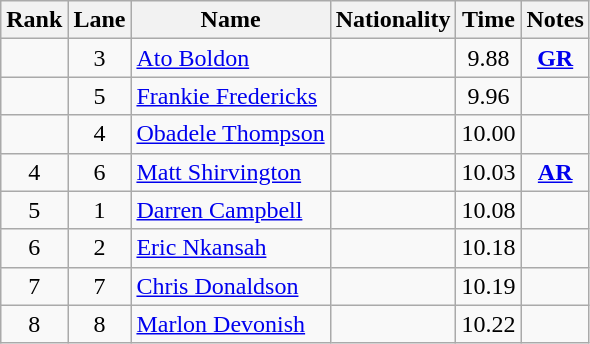<table class="wikitable sortable" style="text-align:center">
<tr>
<th>Rank</th>
<th>Lane</th>
<th>Name</th>
<th>Nationality</th>
<th>Time</th>
<th>Notes</th>
</tr>
<tr>
<td></td>
<td>3</td>
<td align=left><a href='#'>Ato Boldon</a></td>
<td align=left></td>
<td>9.88</td>
<td><strong><a href='#'>GR</a></strong></td>
</tr>
<tr>
<td></td>
<td>5</td>
<td align=left><a href='#'>Frankie Fredericks</a></td>
<td align=left></td>
<td>9.96</td>
<td></td>
</tr>
<tr>
<td></td>
<td>4</td>
<td align=left><a href='#'>Obadele Thompson</a></td>
<td align=left></td>
<td>10.00</td>
<td></td>
</tr>
<tr>
<td>4</td>
<td>6</td>
<td align=left><a href='#'>Matt Shirvington</a></td>
<td align=left></td>
<td>10.03</td>
<td><strong><a href='#'>AR</a></strong></td>
</tr>
<tr>
<td>5</td>
<td>1</td>
<td align=left><a href='#'>Darren Campbell</a></td>
<td align=left></td>
<td>10.08</td>
<td></td>
</tr>
<tr>
<td>6</td>
<td>2</td>
<td align=left><a href='#'>Eric Nkansah</a></td>
<td align=left></td>
<td>10.18</td>
<td></td>
</tr>
<tr>
<td>7</td>
<td>7</td>
<td align=left><a href='#'>Chris Donaldson</a></td>
<td align=left></td>
<td>10.19</td>
<td></td>
</tr>
<tr>
<td>8</td>
<td>8</td>
<td align=left><a href='#'>Marlon Devonish</a></td>
<td align=left></td>
<td>10.22</td>
<td></td>
</tr>
</table>
